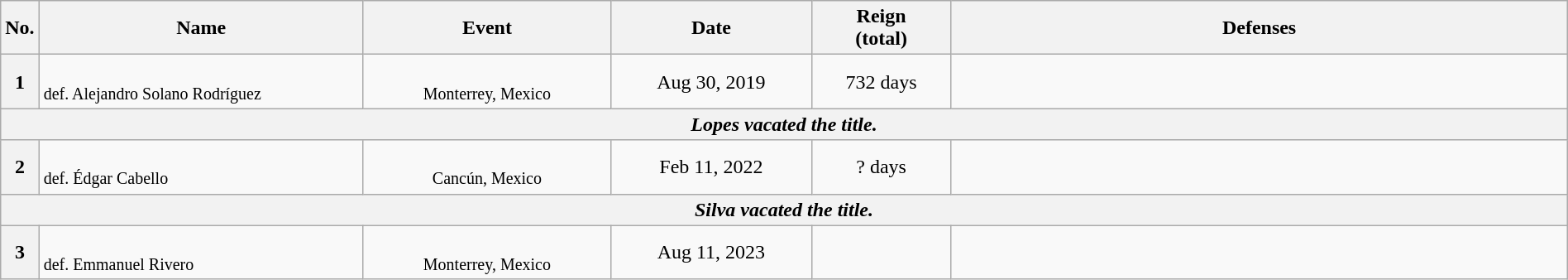<table class="wikitable" style="width:100%; font-size:100%;">
<tr>
<th style= width:1%;">No.</th>
<th style= width:21%;">Name</th>
<th style= width:16%;">Event</th>
<th style=width:13%;">Date</th>
<th style=width:9%;">Reign<br>(total)</th>
<th style= width:49%;">Defenses</th>
</tr>
<tr>
<th>1</th>
<td align=left><br><small>def. Alejandro Solano Rodríguez</small></td>
<td align=center><br><small>Monterrey, Mexico</small></td>
<td align=center>Aug 30, 2019</td>
<td align=center>732 days</td>
<td><br></td>
</tr>
<tr>
<th align="center" colspan="6"><em>Lopes vacated the title.</em></th>
</tr>
<tr>
<th>2</th>
<td align=left><br><small>def. Édgar Cabello</small></td>
<td align=center><br><small>Cancún, Mexico</small></td>
<td align=center>Feb 11, 2022</td>
<td align=center>? days</td>
<td></td>
</tr>
<tr>
<th align="center" colspan="6"><em>Silva vacated the title.</em></th>
</tr>
<tr>
<th>3</th>
<td align=left><br><small>def. Emmanuel Rivero</small></td>
<td align=center><br><small>Monterrey, Mexico</small></td>
<td align=center>Aug 11, 2023</td>
<td align=center></td>
<td><br></td>
</tr>
</table>
